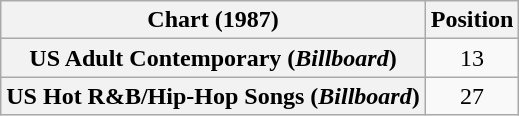<table class="wikitable sortable plainrowheaders" style="text-align:center">
<tr>
<th scope="col">Chart (1987)</th>
<th scope="col">Position</th>
</tr>
<tr>
<th scope="row">US Adult Contemporary (<em>Billboard</em>)</th>
<td>13</td>
</tr>
<tr>
<th scope="row">US Hot R&B/Hip-Hop Songs (<em>Billboard</em>)</th>
<td>27</td>
</tr>
</table>
